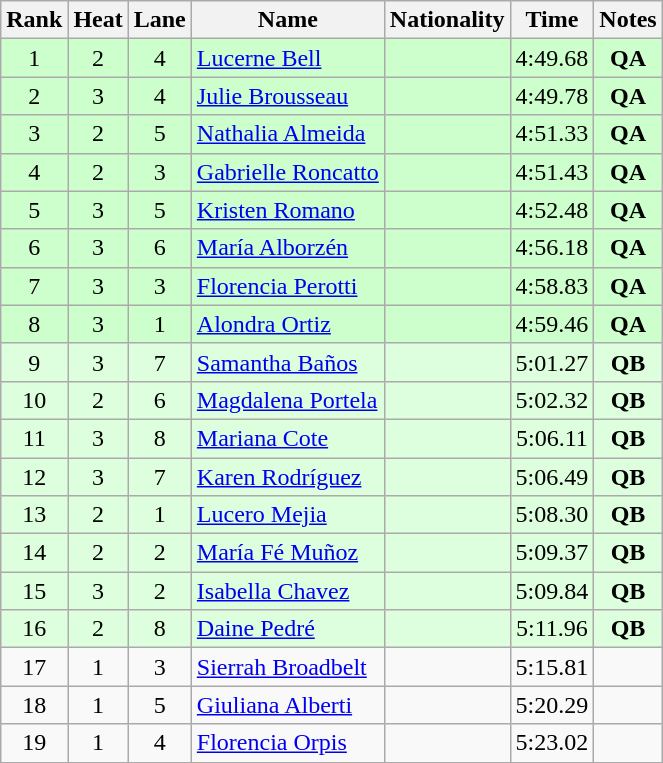<table class="wikitable sortable" style="text-align:center">
<tr>
<th>Rank</th>
<th>Heat</th>
<th>Lane</th>
<th>Name</th>
<th>Nationality</th>
<th>Time</th>
<th>Notes</th>
</tr>
<tr bgcolor="ccffcc">
<td>1</td>
<td>2</td>
<td>4</td>
<td align="left"><a href='#'>Lucerne Bell</a></td>
<td align="left"></td>
<td>4:49.68</td>
<td><strong>QA</strong></td>
</tr>
<tr bgcolor="ccffcc">
<td>2</td>
<td>3</td>
<td>4</td>
<td align="left"><a href='#'>Julie Brousseau</a></td>
<td align="left"></td>
<td>4:49.78</td>
<td><strong>QA</strong></td>
</tr>
<tr bgcolor="ccffcc">
<td>3</td>
<td>2</td>
<td>5</td>
<td align="left"><a href='#'>Nathalia Almeida</a></td>
<td align="left"></td>
<td>4:51.33</td>
<td><strong>QA</strong></td>
</tr>
<tr bgcolor="ccffcc">
<td>4</td>
<td>2</td>
<td>3</td>
<td align="left"><a href='#'>Gabrielle Roncatto</a></td>
<td align="left"></td>
<td>4:51.43</td>
<td><strong>QA</strong></td>
</tr>
<tr bgcolor="ccffcc">
<td>5</td>
<td>3</td>
<td>5</td>
<td align="left"><a href='#'>Kristen Romano</a></td>
<td align="left"></td>
<td>4:52.48</td>
<td><strong>QA</strong></td>
</tr>
<tr bgcolor="ccffcc">
<td>6</td>
<td>3</td>
<td>6</td>
<td align="left"><a href='#'>María Alborzén</a></td>
<td align="left"></td>
<td>4:56.18</td>
<td><strong>QA</strong></td>
</tr>
<tr bgcolor="ccffcc">
<td>7</td>
<td>3</td>
<td>3</td>
<td align="left"><a href='#'>Florencia Perotti</a></td>
<td align="left"></td>
<td>4:58.83</td>
<td><strong>QA</strong></td>
</tr>
<tr bgcolor="ccffcc">
<td>8</td>
<td>3</td>
<td>1</td>
<td align="left"><a href='#'>Alondra Ortiz</a></td>
<td align="left"></td>
<td>4:59.46</td>
<td><strong>QA</strong></td>
</tr>
<tr bgcolor="ddffdd">
<td>9</td>
<td>3</td>
<td>7</td>
<td align="left"><a href='#'>Samantha Baños</a></td>
<td align="left"></td>
<td>5:01.27</td>
<td><strong>QB</strong></td>
</tr>
<tr bgcolor="ddffdd">
<td>10</td>
<td>2</td>
<td>6</td>
<td align="left"><a href='#'>Magdalena Portela</a></td>
<td align="left"></td>
<td>5:02.32</td>
<td><strong>QB</strong></td>
</tr>
<tr bgcolor="ddffdd">
<td>11</td>
<td>3</td>
<td>8</td>
<td align="left"><a href='#'>Mariana Cote</a></td>
<td align="left"></td>
<td>5:06.11</td>
<td><strong>QB</strong></td>
</tr>
<tr bgcolor="ddffdd">
<td>12</td>
<td>3</td>
<td>7</td>
<td align="left"><a href='#'>Karen Rodríguez</a></td>
<td align="left"></td>
<td>5:06.49</td>
<td><strong>QB</strong></td>
</tr>
<tr bgcolor="ddffdd">
<td>13</td>
<td>2</td>
<td>1</td>
<td align="left"><a href='#'>Lucero Mejia</a></td>
<td align="left"></td>
<td>5:08.30</td>
<td><strong>QB</strong></td>
</tr>
<tr bgcolor="ddffdd">
<td>14</td>
<td>2</td>
<td>2</td>
<td align="left"><a href='#'>María Fé Muñoz</a></td>
<td align="left"></td>
<td>5:09.37</td>
<td><strong>QB</strong></td>
</tr>
<tr bgcolor="ddffdd">
<td>15</td>
<td>3</td>
<td>2</td>
<td align="left"><a href='#'>Isabella Chavez</a></td>
<td align="left"></td>
<td>5:09.84</td>
<td><strong>QB</strong></td>
</tr>
<tr bgcolor="ddffdd">
<td>16</td>
<td>2</td>
<td>8</td>
<td align="left"><a href='#'>Daine Pedré</a></td>
<td align="left"></td>
<td>5:11.96</td>
<td><strong>QB</strong></td>
</tr>
<tr>
<td>17</td>
<td>1</td>
<td>3</td>
<td align="left"><a href='#'>Sierrah Broadbelt</a></td>
<td align="left"></td>
<td>5:15.81</td>
<td></td>
</tr>
<tr>
<td>18</td>
<td>1</td>
<td>5</td>
<td align="left"><a href='#'>Giuliana Alberti</a></td>
<td align="left"></td>
<td>5:20.29</td>
<td></td>
</tr>
<tr>
<td>19</td>
<td>1</td>
<td>4</td>
<td align="left"><a href='#'>Florencia Orpis</a></td>
<td align="left"></td>
<td>5:23.02</td>
<td></td>
</tr>
<tr>
</tr>
</table>
